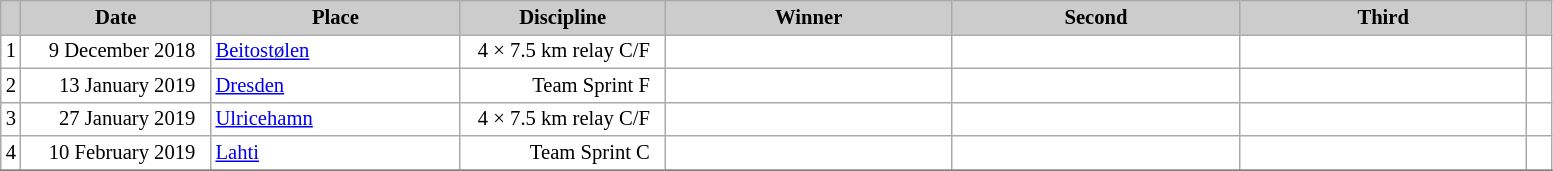<table class="wikitable plainrowheaders" style="background:#fff; font-size:86%; line-height:16px; border:grey solid 1px; border-collapse:collapse;">
<tr style="background:#ccc; text-align:center;">
<th scope="col" style="background:#ccc; width=20 px;"></th>
<th scope="col" style="background:#ccc; width:120px;">Date</th>
<th scope="col" style="background:#ccc; width:160px;">Place</th>
<th scope="col" style="background:#ccc; width:130px;">Discipline</th>
<th scope="col" style="background:#ccc; width:185px;">Winner</th>
<th scope="col" style="background:#ccc; width:185px;">Second</th>
<th scope="col" style="background:#ccc; width:185px;">Third</th>
<th scope="col" style="background:#ccc; width:10px;"></th>
</tr>
<tr>
<td align=center>1</td>
<td align=right>9 December 2018  </td>
<td> <a href='#'>Beitostølen</a></td>
<td align=right>4 × 7.5 km relay C/F  </td>
<td></td>
<td></td>
<td></td>
<td></td>
</tr>
<tr>
<td align=center>2</td>
<td align=right>13 January 2019  </td>
<td> <a href='#'>Dresden</a></td>
<td align=right>Team Sprint F  </td>
<td></td>
<td></td>
<td></td>
<td></td>
</tr>
<tr>
<td align=center>3</td>
<td align=right>27 January 2019  </td>
<td> <a href='#'>Ulricehamn</a></td>
<td align=right>4 × 7.5 km relay C/F  </td>
<td></td>
<td></td>
<td></td>
<td></td>
</tr>
<tr>
<td align=center>4</td>
<td align=right>10 February 2019  </td>
<td> <a href='#'>Lahti</a></td>
<td align=right>Team Sprint C  </td>
<td></td>
<td></td>
<td></td>
<td></td>
</tr>
<tr>
</tr>
</table>
